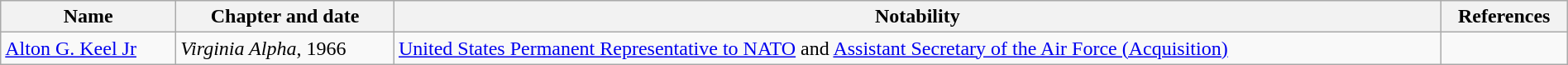<table class="wikitable" " style="width:100%;">
<tr>
<th>Name</th>
<th>Chapter and date</th>
<th>Notability</th>
<th>References</th>
</tr>
<tr>
<td><a href='#'>Alton G. Keel Jr</a></td>
<td><em>Virginia Alpha</em>, 1966</td>
<td><a href='#'>United States Permanent Representative to NATO</a> and <a href='#'>Assistant Secretary of the Air Force (Acquisition)</a></td>
<td></td>
</tr>
</table>
